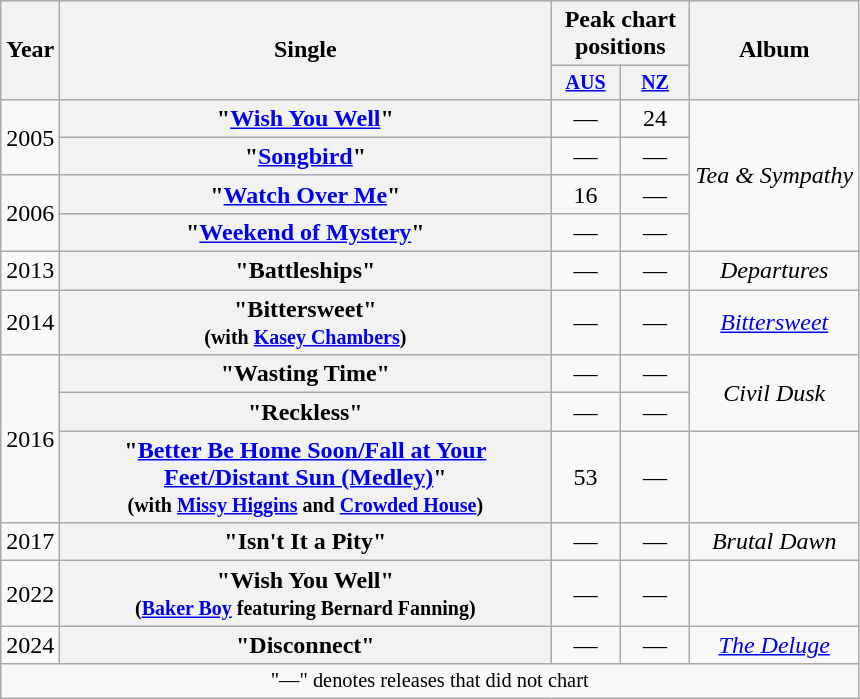<table class="wikitable plainrowheaders" style="text-align:center;">
<tr>
<th rowspan="2">Year</th>
<th rowspan="2" style="width:20em;">Single</th>
<th colspan="2">Peak chart<br>positions</th>
<th rowspan="2">Album</th>
</tr>
<tr style="font-size:smaller;">
<th style="width:40px;"><a href='#'>AUS</a><br></th>
<th style="width:40px;"><a href='#'>NZ</a><br></th>
</tr>
<tr>
<td rowspan="2">2005</td>
<th scope="row">"<a href='#'>Wish You Well</a>"</th>
<td>—</td>
<td>24</td>
<td rowspan="4"><em>Tea & Sympathy</em></td>
</tr>
<tr>
<th scope="row">"<a href='#'>Songbird</a>"</th>
<td>—</td>
<td>—</td>
</tr>
<tr>
<td rowspan="2">2006</td>
<th scope="row">"<a href='#'>Watch Over Me</a>"</th>
<td>16</td>
<td>—</td>
</tr>
<tr>
<th scope="row">"<a href='#'>Weekend of Mystery</a>"</th>
<td>—</td>
<td>—</td>
</tr>
<tr>
<td>2013</td>
<th scope="row">"Battleships"</th>
<td>—</td>
<td>—</td>
<td><em>Departures</em></td>
</tr>
<tr>
<td>2014</td>
<th scope="row">"Bittersweet" <br><small>(with <a href='#'>Kasey Chambers</a>)</small></th>
<td>—</td>
<td>—</td>
<td><em><a href='#'>Bittersweet</a></em></td>
</tr>
<tr>
<td rowspan="3">2016</td>
<th scope="row">"Wasting Time"</th>
<td>—</td>
<td>—</td>
<td rowspan="2"><em>Civil Dusk</em></td>
</tr>
<tr>
<th scope="row">"Reckless"</th>
<td>—</td>
<td>—</td>
</tr>
<tr>
<th scope="row">"<a href='#'>Better Be Home Soon/Fall at Your Feet/Distant Sun (Medley)</a>"<br><small>(with <a href='#'>Missy Higgins</a> and <a href='#'>Crowded House</a>)</small></th>
<td>53</td>
<td>—</td>
<td></td>
</tr>
<tr>
<td rowspan="1">2017</td>
<th scope="row">"Isn't It a Pity"</th>
<td>—</td>
<td>—</td>
<td rowspan="1"><em>Brutal Dawn</em></td>
</tr>
<tr>
<td>2022</td>
<th scope="row">"Wish You Well"<br><small>(<a href='#'>Baker Boy</a> featuring Bernard Fanning)</small></th>
<td>—</td>
<td>—</td>
<td></td>
</tr>
<tr>
<td>2024</td>
<th scope="row">"Disconnect"<br></th>
<td>—</td>
<td>—</td>
<td><em><a href='#'>The Deluge</a></em></td>
</tr>
<tr>
<td colspan="10" style="font-size:85%">"—" denotes releases that did not chart</td>
</tr>
</table>
